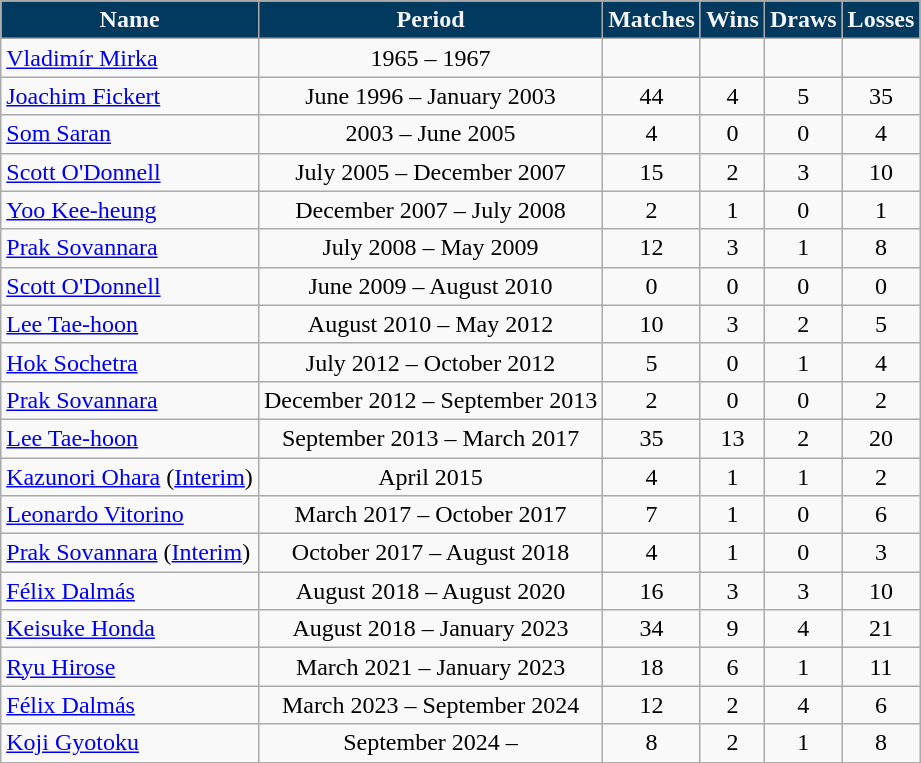<table class="wikitable">
<tr>
<th style="background: #013A5E; color: #F4F5F8;">Name</th>
<th style="background: #013A5E; color: #F4F5F8;">Period</th>
<th style="background: #013A5E; color: #F4F5F8;">Matches</th>
<th style="background: #013A5E; color: #F4F5F8;">Wins</th>
<th style="background: #013A5E; color: #F4F5F8;">Draws</th>
<th style="background: #013A5E; color: #F4F5F8;">Losses</th>
</tr>
<tr>
<td> <a href='#'>Vladimír Mirka</a></td>
<td align="center">1965 – 1967</td>
<td align="center"></td>
<td align="center"></td>
<td align="center"></td>
<td align="center"></td>
</tr>
<tr>
<td> <a href='#'>Joachim Fickert</a></td>
<td align="center">June 1996 – January 2003</td>
<td align="center">44</td>
<td align="center">4</td>
<td align="center">5</td>
<td align="center">35</td>
</tr>
<tr>
<td> <a href='#'>Som Saran</a></td>
<td style="text-align:center;">2003 – June 2005</td>
<td style="text-align:center;">4</td>
<td style="text-align:center;">0</td>
<td style="text-align:center;">0</td>
<td style="text-align:center;">4</td>
</tr>
<tr>
<td> <a href='#'>Scott O'Donnell</a></td>
<td style="text-align:center;">July 2005 – December 2007</td>
<td style="text-align:center;">15</td>
<td style="text-align:center;">2</td>
<td style="text-align:center;">3</td>
<td style="text-align:center;">10</td>
</tr>
<tr>
<td> <a href='#'>Yoo Kee-heung</a></td>
<td style="text-align:center;">December 2007 – July 2008</td>
<td style="text-align:center;">2</td>
<td style="text-align:center;">1</td>
<td style="text-align:center;">0</td>
<td style="text-align:center;">1</td>
</tr>
<tr>
<td> <a href='#'>Prak Sovannara</a></td>
<td style="text-align:center;">July 2008 – May 2009</td>
<td style="text-align:center;">12</td>
<td style="text-align:center;">3</td>
<td style="text-align:center;">1</td>
<td style="text-align:center;">8</td>
</tr>
<tr>
<td> <a href='#'>Scott O'Donnell</a></td>
<td style="text-align:center;">June 2009 – August 2010</td>
<td style="text-align:center;">0</td>
<td style="text-align:center;">0</td>
<td style="text-align:center;">0</td>
<td style="text-align:center;">0</td>
</tr>
<tr>
<td> <a href='#'>Lee Tae-hoon</a></td>
<td style="text-align:center;">August 2010 – May 2012</td>
<td style="text-align:center;">10</td>
<td style="text-align:center;">3</td>
<td style="text-align:center;">2</td>
<td style="text-align:center;">5</td>
</tr>
<tr>
<td> <a href='#'>Hok Sochetra</a></td>
<td style="text-align:center;">July 2012 – October 2012</td>
<td style="text-align:center;">5</td>
<td style="text-align:center;">0</td>
<td style="text-align:center;">1</td>
<td style="text-align:center;">4</td>
</tr>
<tr>
<td> <a href='#'>Prak Sovannara</a></td>
<td style="text-align:center;">December 2012 – September 2013</td>
<td style="text-align:center;">2</td>
<td style="text-align:center;">0</td>
<td style="text-align:center;">0</td>
<td style="text-align:center;">2</td>
</tr>
<tr>
<td> <a href='#'>Lee Tae-hoon</a></td>
<td style="text-align:center;">September 2013 – March 2017</td>
<td style="text-align:center;">35</td>
<td style="text-align:center;">13</td>
<td style="text-align:center;">2</td>
<td style="text-align:center;">20</td>
</tr>
<tr>
<td> <a href='#'>Kazunori Ohara</a> (<a href='#'>Interim</a>)</td>
<td style="text-align:center;">April 2015</td>
<td style="text-align:center;">4</td>
<td style="text-align:center;">1</td>
<td style="text-align:center;">1</td>
<td style="text-align:center;">2</td>
</tr>
<tr>
<td> <a href='#'>Leonardo Vitorino</a></td>
<td style="text-align:center;">March 2017 – October 2017</td>
<td style="text-align:center;">7</td>
<td style="text-align:center;">1</td>
<td style="text-align:center;">0</td>
<td style="text-align:center;">6</td>
</tr>
<tr>
<td> <a href='#'>Prak Sovannara</a> (<a href='#'>Interim</a>)</td>
<td style="text-align:center;">October 2017 – August 2018</td>
<td style="text-align:center;">4</td>
<td style="text-align:center;">1</td>
<td style="text-align:center;">0</td>
<td style="text-align:center;">3</td>
</tr>
<tr>
<td> <a href='#'>Félix Dalmás</a></td>
<td style="text-align:center;">August 2018 – August 2020</td>
<td style="text-align:center;">16</td>
<td style="text-align:center;">3</td>
<td style="text-align:center;">3</td>
<td style="text-align:center;">10</td>
</tr>
<tr>
<td> <a href='#'>Keisuke Honda</a></td>
<td style="text-align:center;">August 2018 – January 2023</td>
<td style="text-align:center;">34</td>
<td style="text-align:center;">9</td>
<td style="text-align:center;">4</td>
<td style="text-align:center;">21</td>
</tr>
<tr>
<td> <a href='#'>Ryu Hirose</a></td>
<td style="text-align:center;">March 2021 – January 2023</td>
<td style="text-align:center;">18</td>
<td style="text-align:center;">6</td>
<td style="text-align:center;">1</td>
<td style="text-align:center;">11</td>
</tr>
<tr>
<td> <a href='#'>Félix Dalmás</a></td>
<td style="text-align:center;">March 2023 – September 2024</td>
<td style="text-align:center;">12</td>
<td style="text-align:center;">2</td>
<td style="text-align:center;">4</td>
<td style="text-align:center;">6</td>
</tr>
<tr>
<td> <a href='#'>Koji Gyotoku</a></td>
<td style="text-align:center;">September 2024 –</td>
<td style="text-align:center;">8</td>
<td style="text-align:center;">2</td>
<td style="text-align:center;">1</td>
<td style="text-align:center;">8</td>
</tr>
<tr>
</tr>
</table>
